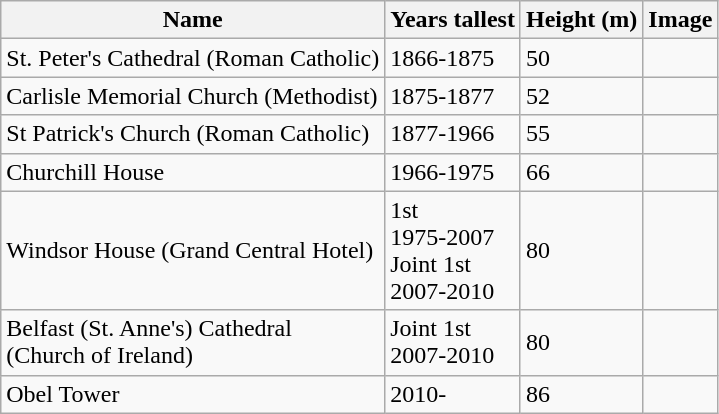<table class="wikitable">
<tr>
<th>Name</th>
<th>Years tallest</th>
<th>Height (m)</th>
<th>Image</th>
</tr>
<tr>
<td>St. Peter's Cathedral (Roman Catholic)</td>
<td>1866-1875</td>
<td>50</td>
<td></td>
</tr>
<tr>
<td>Carlisle Memorial Church (Methodist)</td>
<td>1875-1877</td>
<td>52</td>
<td></td>
</tr>
<tr>
<td>St Patrick's Church (Roman Catholic)</td>
<td>1877-1966</td>
<td>55</td>
<td></td>
</tr>
<tr>
<td>Churchill House</td>
<td>1966-1975</td>
<td>66</td>
<td></td>
</tr>
<tr>
<td>Windsor House (Grand Central Hotel)</td>
<td>1st<br>1975-2007<br>Joint 1st<br>2007-2010</td>
<td>80</td>
<td></td>
</tr>
<tr>
<td>Belfast (St. Anne's) Cathedral<br>(Church of Ireland)</td>
<td>Joint 1st<br>2007-2010</td>
<td>80</td>
<td></td>
</tr>
<tr>
<td>Obel Tower</td>
<td>2010-</td>
<td>86</td>
<td></td>
</tr>
</table>
